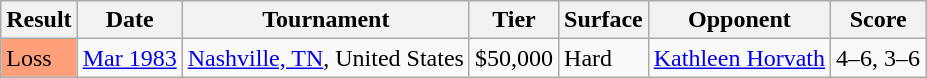<table class="sortable wikitable">
<tr>
<th>Result</th>
<th>Date</th>
<th>Tournament</th>
<th>Tier</th>
<th>Surface</th>
<th>Opponent</th>
<th class="unsortable">Score</th>
</tr>
<tr>
<td style="background:#FFA07A;">Loss</td>
<td><a href='#'>Mar 1983</a></td>
<td><a href='#'>Nashville, TN</a>, United States</td>
<td>$50,000</td>
<td>Hard</td>
<td> <a href='#'>Kathleen Horvath</a></td>
<td>4–6, 3–6</td>
</tr>
</table>
